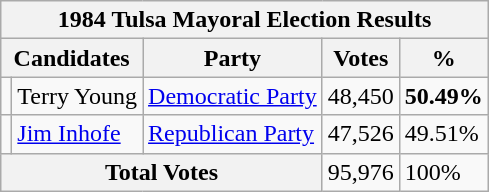<table class="wikitable">
<tr>
<th colspan="5"><strong>1984 Tulsa Mayoral Election Results</strong></th>
</tr>
<tr>
<th colspan="2">Candidates</th>
<th>Party</th>
<th>Votes</th>
<th>%</th>
</tr>
<tr>
<td></td>
<td>Terry Young</td>
<td><a href='#'>Democratic Party</a></td>
<td>48,450</td>
<td><strong>50.49%</strong></td>
</tr>
<tr>
<td></td>
<td><a href='#'>Jim Inhofe</a></td>
<td><a href='#'>Republican Party</a></td>
<td>47,526</td>
<td>49.51%</td>
</tr>
<tr>
<th colspan="3"><strong>Total Votes</strong></th>
<td>95,976</td>
<td>100%</td>
</tr>
</table>
